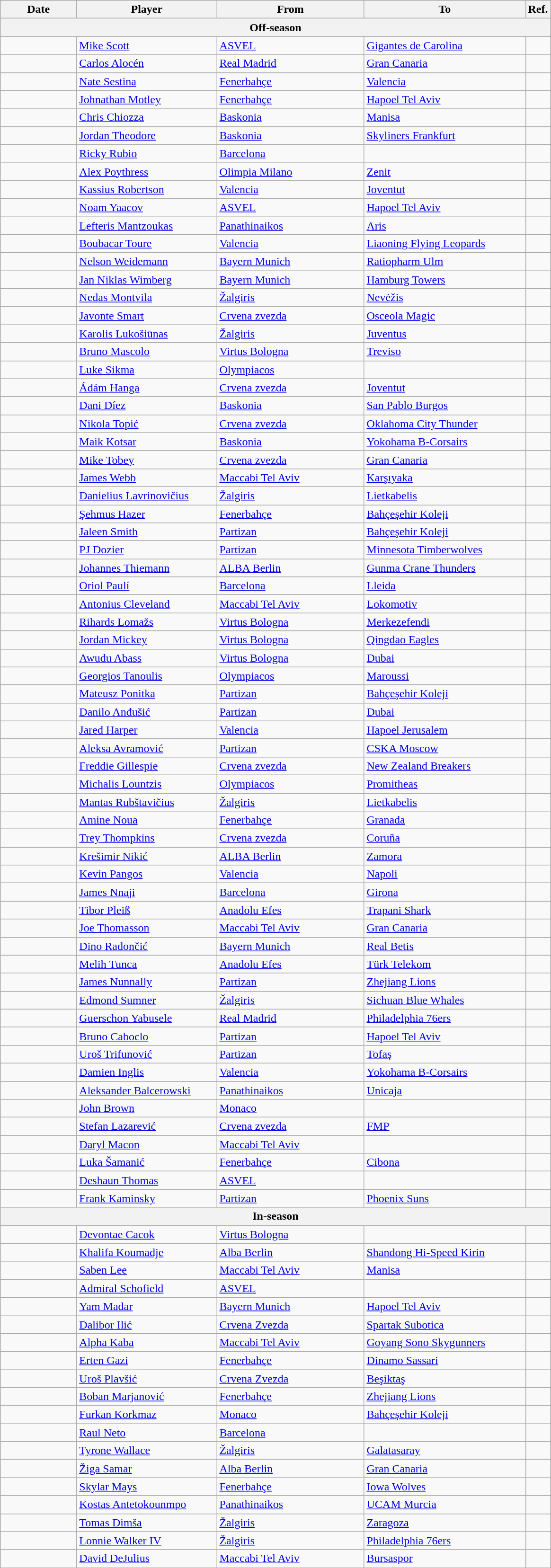<table class="wikitable sortable">
<tr>
<th width=100>Date</th>
<th width=190>Player</th>
<th style="width:200px;">From</th>
<th style="width:220px;">To</th>
<th>Ref.</th>
</tr>
<tr>
<th colspan="5">Off-season</th>
</tr>
<tr>
<td></td>
<td> <a href='#'>Mike Scott</a></td>
<td> <a href='#'>ASVEL</a></td>
<td> <a href='#'>Gigantes de Carolina</a></td>
<td></td>
</tr>
<tr>
<td></td>
<td> <a href='#'>Carlos Alocén</a></td>
<td> <a href='#'>Real Madrid</a></td>
<td> <a href='#'>Gran Canaria</a></td>
<td></td>
</tr>
<tr>
<td></td>
<td> <a href='#'>Nate Sestina</a></td>
<td> <a href='#'>Fenerbahçe</a></td>
<td> <a href='#'>Valencia</a></td>
<td></td>
</tr>
<tr>
<td></td>
<td> <a href='#'>Johnathan Motley</a></td>
<td> <a href='#'>Fenerbahçe</a></td>
<td> <a href='#'>Hapoel Tel Aviv</a></td>
<td></td>
</tr>
<tr>
<td></td>
<td> <a href='#'>Chris Chiozza</a></td>
<td> <a href='#'>Baskonia</a></td>
<td> <a href='#'>Manisa</a></td>
<td> </td>
</tr>
<tr>
<td></td>
<td> <a href='#'>Jordan Theodore</a></td>
<td> <a href='#'>Baskonia</a></td>
<td> <a href='#'>Skyliners Frankfurt</a></td>
<td> </td>
</tr>
<tr>
<td></td>
<td> <a href='#'>Ricky Rubio</a></td>
<td> <a href='#'>Barcelona</a></td>
<td></td>
<td></td>
</tr>
<tr>
<td></td>
<td> <a href='#'>Alex Poythress</a></td>
<td> <a href='#'>Olimpia Milano</a></td>
<td> <a href='#'>Zenit</a></td>
<td></td>
</tr>
<tr>
<td></td>
<td> <a href='#'>Kassius Robertson</a></td>
<td> <a href='#'>Valencia</a></td>
<td> <a href='#'>Joventut</a></td>
<td></td>
</tr>
<tr>
<td></td>
<td> <a href='#'>Noam Yaacov</a></td>
<td> <a href='#'>ASVEL</a></td>
<td> <a href='#'>Hapoel Tel Aviv</a></td>
<td></td>
</tr>
<tr>
<td></td>
<td> <a href='#'>Lefteris Mantzoukas</a></td>
<td> <a href='#'>Panathinaikos</a></td>
<td> <a href='#'>Aris</a></td>
<td></td>
</tr>
<tr>
<td></td>
<td> <a href='#'>Boubacar Toure</a></td>
<td> <a href='#'>Valencia</a></td>
<td> <a href='#'>Liaoning Flying Leopards</a></td>
<td> </td>
</tr>
<tr>
<td></td>
<td> <a href='#'>Nelson Weidemann</a></td>
<td> <a href='#'>Bayern Munich</a></td>
<td> <a href='#'>Ratiopharm Ulm</a></td>
<td></td>
</tr>
<tr>
<td></td>
<td> <a href='#'>Jan Niklas Wimberg</a></td>
<td> <a href='#'>Bayern Munich</a></td>
<td> <a href='#'>Hamburg Towers</a></td>
<td></td>
</tr>
<tr>
<td></td>
<td> <a href='#'>Nedas Montvila</a></td>
<td> <a href='#'>Žalgiris</a></td>
<td> <a href='#'>Nevėžis</a></td>
<td></td>
</tr>
<tr>
<td></td>
<td> <a href='#'>Javonte Smart</a></td>
<td> <a href='#'>Crvena zvezda</a></td>
<td> <a href='#'>Osceola Magic</a></td>
<td> </td>
</tr>
<tr>
<td></td>
<td> <a href='#'>Karolis Lukošiūnas</a></td>
<td> <a href='#'>Žalgiris</a></td>
<td> <a href='#'>Juventus</a></td>
<td></td>
</tr>
<tr>
<td></td>
<td> <a href='#'>Bruno Mascolo</a></td>
<td> <a href='#'>Virtus Bologna</a></td>
<td> <a href='#'>Treviso</a></td>
<td></td>
</tr>
<tr>
<td></td>
<td> <a href='#'>Luke Sikma</a></td>
<td> <a href='#'>Olympiacos</a></td>
<td></td>
<td></td>
</tr>
<tr>
<td></td>
<td> <a href='#'>Ádám Hanga</a></td>
<td> <a href='#'>Crvena zvezda</a></td>
<td> <a href='#'>Joventut</a></td>
<td></td>
</tr>
<tr>
<td></td>
<td> <a href='#'>Dani Díez</a></td>
<td> <a href='#'>Baskonia</a></td>
<td> <a href='#'>San Pablo Burgos</a></td>
<td></td>
</tr>
<tr>
<td></td>
<td> <a href='#'>Nikola Topić</a></td>
<td> <a href='#'>Crvena zvezda</a></td>
<td> <a href='#'>Oklahoma City Thunder</a></td>
<td></td>
</tr>
<tr>
<td></td>
<td> <a href='#'>Maik Kotsar</a></td>
<td> <a href='#'>Baskonia</a></td>
<td> <a href='#'>Yokohama B-Corsairs</a></td>
<td></td>
</tr>
<tr>
<td></td>
<td> <a href='#'>Mike Tobey</a></td>
<td> <a href='#'>Crvena zvezda</a></td>
<td> <a href='#'>Gran Canaria</a></td>
<td></td>
</tr>
<tr>
<td></td>
<td> <a href='#'>James Webb</a></td>
<td> <a href='#'>Maccabi Tel Aviv</a></td>
<td> <a href='#'>Karşıyaka</a></td>
<td></td>
</tr>
<tr>
<td></td>
<td> <a href='#'>Danielius Lavrinovičius</a></td>
<td> <a href='#'>Žalgiris</a></td>
<td> <a href='#'>Lietkabelis</a></td>
<td></td>
</tr>
<tr>
<td></td>
<td> <a href='#'>Şehmus Hazer</a></td>
<td> <a href='#'>Fenerbahçe</a></td>
<td> <a href='#'>Bahçeşehir Koleji</a></td>
<td></td>
</tr>
<tr>
<td></td>
<td> <a href='#'>Jaleen Smith</a></td>
<td> <a href='#'>Partizan</a></td>
<td> <a href='#'>Bahçeşehir Koleji</a></td>
<td></td>
</tr>
<tr>
<td></td>
<td> <a href='#'>PJ Dozier</a></td>
<td> <a href='#'>Partizan</a></td>
<td> <a href='#'>Minnesota Timberwolves</a></td>
<td></td>
</tr>
<tr>
<td></td>
<td> <a href='#'>Johannes Thiemann</a></td>
<td> <a href='#'>ALBA Berlin</a></td>
<td> <a href='#'>Gunma Crane Thunders</a></td>
<td></td>
</tr>
<tr>
<td></td>
<td> <a href='#'>Oriol Paulí</a></td>
<td> <a href='#'>Barcelona</a></td>
<td> <a href='#'>Lleida</a></td>
<td></td>
</tr>
<tr>
<td></td>
<td> <a href='#'>Antonius Cleveland</a></td>
<td> <a href='#'>Maccabi Tel Aviv</a></td>
<td> <a href='#'>Lokomotiv</a></td>
<td></td>
</tr>
<tr>
<td></td>
<td> <a href='#'>Rihards Lomažs</a></td>
<td> <a href='#'>Virtus Bologna</a></td>
<td> <a href='#'>Merkezefendi</a></td>
<td> </td>
</tr>
<tr>
<td></td>
<td> <a href='#'>Jordan Mickey</a></td>
<td> <a href='#'>Virtus Bologna</a></td>
<td> <a href='#'>Qingdao Eagles</a></td>
<td> </td>
</tr>
<tr>
<td></td>
<td> <a href='#'>Awudu Abass</a></td>
<td> <a href='#'>Virtus Bologna</a></td>
<td> <a href='#'>Dubai</a></td>
<td></td>
</tr>
<tr>
<td></td>
<td> <a href='#'>Georgios Tanoulis</a></td>
<td> <a href='#'>Olympiacos</a></td>
<td> <a href='#'>Maroussi</a></td>
<td></td>
</tr>
<tr>
<td></td>
<td> <a href='#'>Mateusz Ponitka</a></td>
<td> <a href='#'>Partizan</a></td>
<td> <a href='#'>Bahçeşehir Koleji</a></td>
<td></td>
</tr>
<tr>
<td></td>
<td> <a href='#'>Danilo Anđušić</a></td>
<td> <a href='#'>Partizan</a></td>
<td> <a href='#'>Dubai</a></td>
<td></td>
</tr>
<tr>
<td></td>
<td> <a href='#'>Jared Harper</a></td>
<td> <a href='#'>Valencia</a></td>
<td> <a href='#'>Hapoel Jerusalem</a></td>
<td></td>
</tr>
<tr>
<td></td>
<td> <a href='#'>Aleksa Avramović</a></td>
<td> <a href='#'>Partizan</a></td>
<td> <a href='#'>CSKA Moscow</a></td>
<td></td>
</tr>
<tr>
<td></td>
<td> <a href='#'>Freddie Gillespie</a></td>
<td> <a href='#'>Crvena zvezda</a></td>
<td> <a href='#'>New Zealand Breakers</a></td>
<td></td>
</tr>
<tr>
<td></td>
<td> <a href='#'>Michalis Lountzis</a></td>
<td> <a href='#'>Olympiacos</a></td>
<td> <a href='#'>Promitheas</a></td>
<td></td>
</tr>
<tr>
<td></td>
<td> <a href='#'>Mantas Rubštavičius</a></td>
<td> <a href='#'>Žalgiris</a></td>
<td> <a href='#'>Lietkabelis</a></td>
<td></td>
</tr>
<tr>
<td></td>
<td> <a href='#'>Amine Noua</a></td>
<td> <a href='#'>Fenerbahçe</a></td>
<td> <a href='#'>Granada</a></td>
<td></td>
</tr>
<tr>
<td></td>
<td> <a href='#'>Trey Thompkins</a></td>
<td> <a href='#'>Crvena zvezda</a></td>
<td> <a href='#'>Coruña</a></td>
<td></td>
</tr>
<tr>
<td></td>
<td> <a href='#'>Krešimir Nikić</a></td>
<td> <a href='#'>ALBA Berlin</a></td>
<td> <a href='#'>Zamora</a></td>
<td></td>
</tr>
<tr>
<td></td>
<td> <a href='#'>Kevin Pangos</a></td>
<td> <a href='#'>Valencia</a></td>
<td> <a href='#'>Napoli</a></td>
<td></td>
</tr>
<tr>
<td></td>
<td> <a href='#'>James Nnaji</a></td>
<td> <a href='#'>Barcelona</a></td>
<td> <a href='#'>Girona</a></td>
<td></td>
</tr>
<tr>
<td></td>
<td> <a href='#'>Tibor Pleiß</a></td>
<td> <a href='#'>Anadolu Efes</a></td>
<td> <a href='#'>Trapani Shark</a></td>
<td></td>
</tr>
<tr>
<td></td>
<td> <a href='#'>Joe Thomasson</a></td>
<td> <a href='#'>Maccabi Tel Aviv</a></td>
<td> <a href='#'>Gran Canaria</a></td>
<td></td>
</tr>
<tr>
<td></td>
<td> <a href='#'>Dino Radončić</a></td>
<td> <a href='#'>Bayern Munich</a></td>
<td> <a href='#'>Real Betis</a></td>
<td></td>
</tr>
<tr>
<td></td>
<td> <a href='#'>Melih Tunca</a></td>
<td> <a href='#'>Anadolu Efes</a></td>
<td> <a href='#'>Türk Telekom</a></td>
<td></td>
</tr>
<tr>
<td></td>
<td> <a href='#'>James Nunnally</a></td>
<td> <a href='#'>Partizan</a></td>
<td> <a href='#'>Zhejiang Lions</a></td>
<td> </td>
</tr>
<tr>
<td></td>
<td> <a href='#'>Edmond Sumner</a></td>
<td> <a href='#'>Žalgiris</a></td>
<td> <a href='#'>Sichuan Blue Whales</a></td>
<td></td>
</tr>
<tr>
<td></td>
<td> <a href='#'>Guerschon Yabusele</a></td>
<td> <a href='#'>Real Madrid</a></td>
<td> <a href='#'>Philadelphia 76ers</a></td>
<td></td>
</tr>
<tr>
<td></td>
<td> <a href='#'>Bruno Caboclo</a></td>
<td> <a href='#'>Partizan</a></td>
<td> <a href='#'>Hapoel Tel Aviv</a></td>
<td></td>
</tr>
<tr>
<td></td>
<td> <a href='#'>Uroš Trifunović</a></td>
<td> <a href='#'>Partizan</a></td>
<td> <a href='#'>Tofaş</a></td>
<td></td>
</tr>
<tr>
<td></td>
<td> <a href='#'>Damien Inglis</a></td>
<td> <a href='#'>Valencia</a></td>
<td> <a href='#'>Yokohama B-Corsairs</a></td>
<td></td>
</tr>
<tr>
<td></td>
<td> <a href='#'>Aleksander Balcerowski</a></td>
<td> <a href='#'>Panathinaikos</a></td>
<td> <a href='#'>Unicaja</a></td>
<td></td>
</tr>
<tr>
<td></td>
<td> <a href='#'>John Brown</a></td>
<td> <a href='#'>Monaco</a></td>
<td></td>
<td></td>
</tr>
<tr>
<td></td>
<td> <a href='#'>Stefan Lazarević</a></td>
<td> <a href='#'>Crvena zvezda</a></td>
<td> <a href='#'>FMP</a></td>
<td></td>
</tr>
<tr>
<td></td>
<td> <a href='#'>Daryl Macon</a></td>
<td> <a href='#'>Maccabi Tel Aviv</a></td>
<td></td>
<td></td>
</tr>
<tr>
<td></td>
<td> <a href='#'>Luka Šamanić</a></td>
<td> <a href='#'>Fenerbahçe</a></td>
<td> <a href='#'>Cibona</a></td>
<td> </td>
</tr>
<tr>
<td></td>
<td> <a href='#'>Deshaun Thomas</a></td>
<td> <a href='#'>ASVEL</a></td>
<td></td>
<td></td>
</tr>
<tr>
<td></td>
<td> <a href='#'>Frank Kaminsky</a></td>
<td> <a href='#'>Partizan</a></td>
<td> <a href='#'>Phoenix Suns</a></td>
<td></td>
</tr>
<tr>
<th colspan="5">In-season</th>
</tr>
<tr>
<td></td>
<td> <a href='#'>Devontae Cacok</a></td>
<td> <a href='#'>Virtus Bologna</a></td>
<td></td>
<td></td>
</tr>
<tr>
<td></td>
<td> <a href='#'>Khalifa Koumadje</a></td>
<td> <a href='#'>Alba Berlin</a></td>
<td> <a href='#'>Shandong Hi-Speed Kirin</a></td>
<td></td>
</tr>
<tr>
<td></td>
<td> <a href='#'>Saben Lee</a></td>
<td> <a href='#'>Maccabi Tel Aviv</a></td>
<td> <a href='#'>Manisa</a></td>
<td></td>
</tr>
<tr>
<td></td>
<td> <a href='#'>Admiral Schofield</a></td>
<td> <a href='#'>ASVEL</a></td>
<td></td>
<td></td>
</tr>
<tr>
<td></td>
<td> <a href='#'>Yam Madar</a></td>
<td> <a href='#'>Bayern Munich</a></td>
<td> <a href='#'>Hapoel Tel Aviv</a></td>
<td></td>
</tr>
<tr>
<td></td>
<td> <a href='#'>Dalibor Ilić</a></td>
<td> <a href='#'>Crvena Zvezda</a></td>
<td> <a href='#'>Spartak Subotica</a></td>
<td></td>
</tr>
<tr>
<td></td>
<td> <a href='#'>Alpha Kaba</a></td>
<td> <a href='#'>Maccabi Tel Aviv</a></td>
<td> <a href='#'>Goyang Sono Skygunners</a></td>
<td></td>
</tr>
<tr>
<td></td>
<td> <a href='#'>Erten Gazi</a></td>
<td> <a href='#'>Fenerbahçe</a></td>
<td> <a href='#'>Dinamo Sassari</a></td>
<td></td>
</tr>
<tr>
<td></td>
<td> <a href='#'>Uroš Plavšić</a></td>
<td> <a href='#'>Crvena Zvezda</a></td>
<td> <a href='#'>Beşiktaş</a></td>
<td></td>
</tr>
<tr>
<td></td>
<td> <a href='#'>Boban Marjanović</a></td>
<td> <a href='#'>Fenerbahçe</a></td>
<td> <a href='#'>Zhejiang Lions</a></td>
<td></td>
</tr>
<tr>
<td></td>
<td> <a href='#'>Furkan Korkmaz</a></td>
<td> <a href='#'>Monaco</a></td>
<td> <a href='#'>Bahçeşehir Koleji</a></td>
<td></td>
</tr>
<tr>
<td></td>
<td> <a href='#'>Raul Neto</a></td>
<td> <a href='#'>Barcelona</a></td>
<td></td>
<td></td>
</tr>
<tr>
<td></td>
<td> <a href='#'>Tyrone Wallace</a></td>
<td> <a href='#'>Žalgiris</a></td>
<td> <a href='#'>Galatasaray</a></td>
<td></td>
</tr>
<tr>
<td></td>
<td> <a href='#'>Žiga Samar</a></td>
<td> <a href='#'>Alba Berlin</a></td>
<td> <a href='#'>Gran Canaria</a></td>
<td></td>
</tr>
<tr>
<td></td>
<td> <a href='#'>Skylar Mays</a></td>
<td> <a href='#'>Fenerbahçe</a></td>
<td> <a href='#'>Iowa Wolves</a></td>
<td></td>
</tr>
<tr>
<td></td>
<td> <a href='#'>Kostas Antetokounmpo</a></td>
<td> <a href='#'>Panathinaikos</a></td>
<td> <a href='#'>UCAM Murcia</a></td>
<td></td>
</tr>
<tr>
<td></td>
<td> <a href='#'>Tomas Dimša</a></td>
<td> <a href='#'>Žalgiris</a></td>
<td> <a href='#'>Zaragoza</a></td>
<td></td>
</tr>
<tr>
<td></td>
<td> <a href='#'>Lonnie Walker IV</a></td>
<td> <a href='#'>Žalgiris</a></td>
<td> <a href='#'>Philadelphia 76ers</a></td>
<td></td>
</tr>
<tr>
<td></td>
<td> <a href='#'>David DeJulius</a></td>
<td> <a href='#'>Maccabi Tel Aviv</a></td>
<td> <a href='#'>Bursaspor</a></td>
<td></td>
</tr>
<tr>
</tr>
</table>
